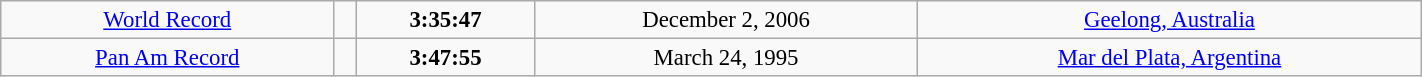<table class="wikitable" style=" text-align:center; font-size:95%;" width="75%">
<tr>
<td><a href='#'>World Record</a></td>
<td></td>
<td><strong>3:35:47</strong></td>
<td>December 2, 2006</td>
<td> <a href='#'>Geelong, Australia</a></td>
</tr>
<tr>
<td><a href='#'>Pan Am Record</a></td>
<td></td>
<td><strong>3:47:55</strong></td>
<td>March 24, 1995</td>
<td> <a href='#'>Mar del Plata, Argentina</a></td>
</tr>
</table>
